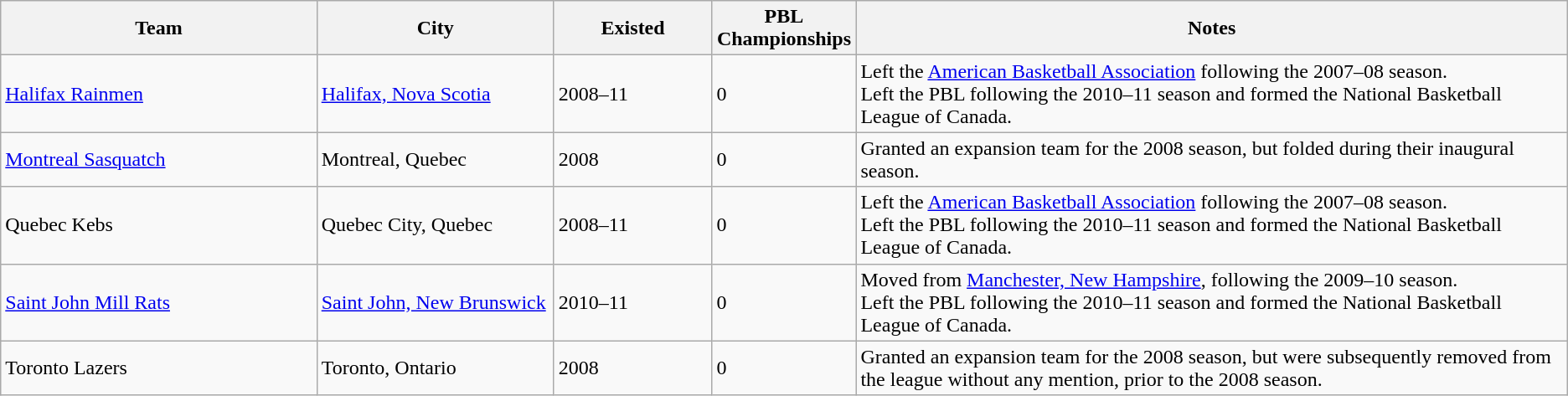<table class="wikitable">
<tr>
<th bgcolor="#DDDDFF" width="20%">Team</th>
<th bgcolor="#DDDDFF" width="15%">City</th>
<th bgcolor="#DDDDFF" width="10%">Existed</th>
<th bgcolor="#DDDDFF" width="5%">PBL Championships</th>
<th bgcolor="#DDDDFF" width="45%">Notes</th>
</tr>
<tr>
<td><a href='#'>Halifax Rainmen</a></td>
<td><a href='#'>Halifax, Nova Scotia</a></td>
<td>2008–11</td>
<td>0</td>
<td>Left the <a href='#'>American Basketball Association</a> following the 2007–08 season.<br>Left the PBL following the 2010–11 season and formed the National Basketball League of Canada.</td>
</tr>
<tr>
<td><a href='#'>Montreal Sasquatch</a></td>
<td>Montreal, Quebec</td>
<td>2008</td>
<td>0</td>
<td>Granted an expansion team for the 2008 season, but folded during their inaugural season.</td>
</tr>
<tr>
<td>Quebec Kebs</td>
<td>Quebec City, Quebec</td>
<td>2008–11</td>
<td>0</td>
<td>Left the <a href='#'>American Basketball Association</a> following the 2007–08 season.<br>Left the PBL following the 2010–11 season and formed the National Basketball League of Canada.</td>
</tr>
<tr>
<td><a href='#'>Saint John Mill Rats</a></td>
<td><a href='#'>Saint John, New Brunswick</a></td>
<td>2010–11</td>
<td>0</td>
<td>Moved from <a href='#'>Manchester, New Hampshire</a>, following the 2009–10 season.<br>Left the PBL following the 2010–11 season and formed the National Basketball League of Canada.</td>
</tr>
<tr>
<td>Toronto Lazers</td>
<td>Toronto, Ontario</td>
<td>2008</td>
<td>0</td>
<td>Granted an expansion team for the 2008 season, but were subsequently removed from the league without any mention, prior to the 2008 season.</td>
</tr>
</table>
